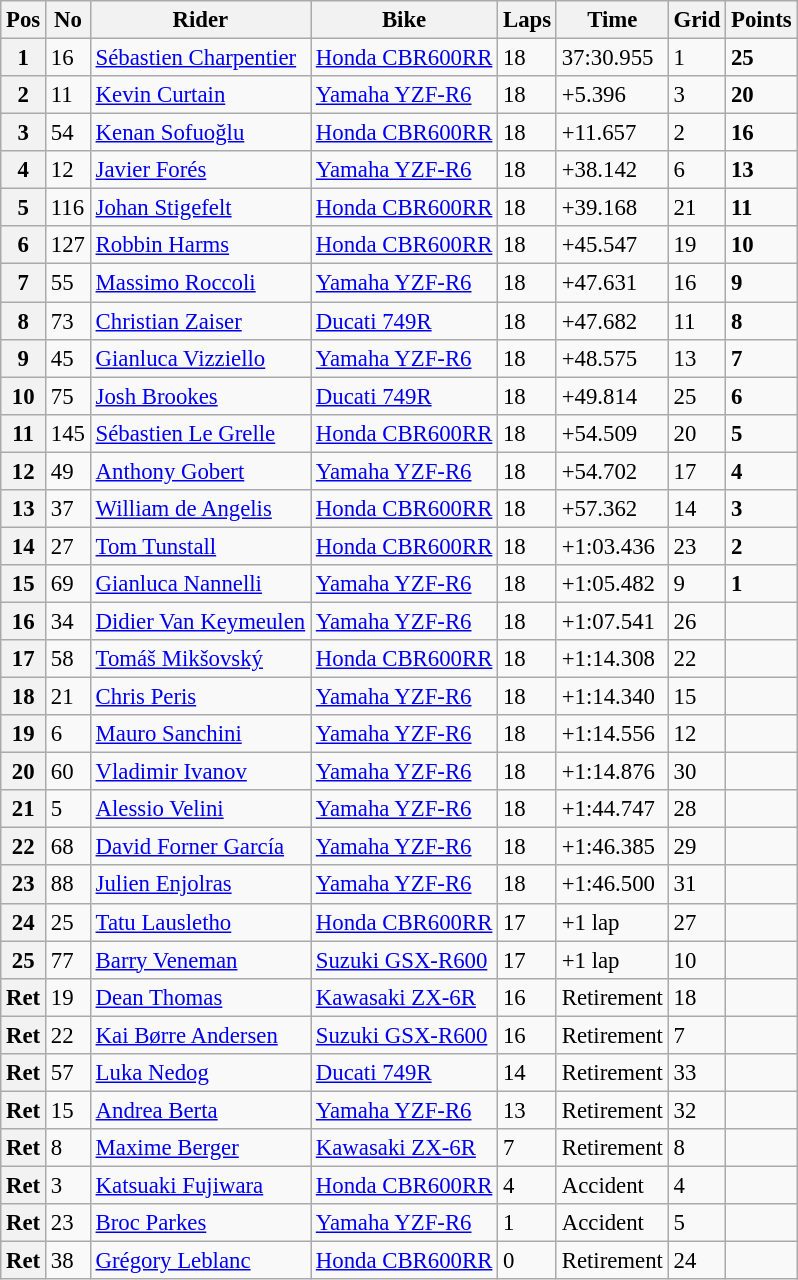<table class="wikitable" style="font-size: 95%;">
<tr>
<th>Pos</th>
<th>No</th>
<th>Rider</th>
<th>Bike</th>
<th>Laps</th>
<th>Time</th>
<th>Grid</th>
<th>Points</th>
</tr>
<tr>
<th>1</th>
<td>16</td>
<td> <a href='#'>Sébastien Charpentier</a></td>
<td><a href='#'>Honda CBR600RR</a></td>
<td>18</td>
<td>37:30.955</td>
<td>1</td>
<td><strong>25</strong></td>
</tr>
<tr>
<th>2</th>
<td>11</td>
<td> <a href='#'>Kevin Curtain</a></td>
<td><a href='#'>Yamaha YZF-R6</a></td>
<td>18</td>
<td>+5.396</td>
<td>3</td>
<td><strong>20</strong></td>
</tr>
<tr>
<th>3</th>
<td>54</td>
<td> <a href='#'>Kenan Sofuoğlu</a></td>
<td><a href='#'>Honda CBR600RR</a></td>
<td>18</td>
<td>+11.657</td>
<td>2</td>
<td><strong>16</strong></td>
</tr>
<tr>
<th>4</th>
<td>12</td>
<td> <a href='#'>Javier Forés</a></td>
<td><a href='#'>Yamaha YZF-R6</a></td>
<td>18</td>
<td>+38.142</td>
<td>6</td>
<td><strong>13</strong></td>
</tr>
<tr>
<th>5</th>
<td>116</td>
<td> <a href='#'>Johan Stigefelt</a></td>
<td><a href='#'>Honda CBR600RR</a></td>
<td>18</td>
<td>+39.168</td>
<td>21</td>
<td><strong>11</strong></td>
</tr>
<tr>
<th>6</th>
<td>127</td>
<td> <a href='#'>Robbin Harms</a></td>
<td><a href='#'>Honda CBR600RR</a></td>
<td>18</td>
<td>+45.547</td>
<td>19</td>
<td><strong>10</strong></td>
</tr>
<tr>
<th>7</th>
<td>55</td>
<td> <a href='#'>Massimo Roccoli</a></td>
<td><a href='#'>Yamaha YZF-R6</a></td>
<td>18</td>
<td>+47.631</td>
<td>16</td>
<td><strong>9</strong></td>
</tr>
<tr>
<th>8</th>
<td>73</td>
<td> <a href='#'>Christian Zaiser</a></td>
<td><a href='#'>Ducati 749R</a></td>
<td>18</td>
<td>+47.682</td>
<td>11</td>
<td><strong>8</strong></td>
</tr>
<tr>
<th>9</th>
<td>45</td>
<td> <a href='#'>Gianluca Vizziello</a></td>
<td><a href='#'>Yamaha YZF-R6</a></td>
<td>18</td>
<td>+48.575</td>
<td>13</td>
<td><strong>7</strong></td>
</tr>
<tr>
<th>10</th>
<td>75</td>
<td> <a href='#'>Josh Brookes</a></td>
<td><a href='#'>Ducati 749R</a></td>
<td>18</td>
<td>+49.814</td>
<td>25</td>
<td><strong>6</strong></td>
</tr>
<tr>
<th>11</th>
<td>145</td>
<td> <a href='#'>Sébastien Le Grelle</a></td>
<td><a href='#'>Honda CBR600RR</a></td>
<td>18</td>
<td>+54.509</td>
<td>20</td>
<td><strong>5</strong></td>
</tr>
<tr>
<th>12</th>
<td>49</td>
<td> <a href='#'>Anthony Gobert</a></td>
<td><a href='#'>Yamaha YZF-R6</a></td>
<td>18</td>
<td>+54.702</td>
<td>17</td>
<td><strong>4</strong></td>
</tr>
<tr>
<th>13</th>
<td>37</td>
<td> <a href='#'>William de Angelis</a></td>
<td><a href='#'>Honda CBR600RR</a></td>
<td>18</td>
<td>+57.362</td>
<td>14</td>
<td><strong>3</strong></td>
</tr>
<tr>
<th>14</th>
<td>27</td>
<td> <a href='#'>Tom Tunstall</a></td>
<td><a href='#'>Honda CBR600RR</a></td>
<td>18</td>
<td>+1:03.436</td>
<td>23</td>
<td><strong>2</strong></td>
</tr>
<tr>
<th>15</th>
<td>69</td>
<td> <a href='#'>Gianluca Nannelli</a></td>
<td><a href='#'>Yamaha YZF-R6</a></td>
<td>18</td>
<td>+1:05.482</td>
<td>9</td>
<td><strong>1</strong></td>
</tr>
<tr>
<th>16</th>
<td>34</td>
<td> <a href='#'>Didier Van Keymeulen</a></td>
<td><a href='#'>Yamaha YZF-R6</a></td>
<td>18</td>
<td>+1:07.541</td>
<td>26</td>
<td></td>
</tr>
<tr>
<th>17</th>
<td>58</td>
<td> <a href='#'>Tomáš Mikšovský</a></td>
<td><a href='#'>Honda CBR600RR</a></td>
<td>18</td>
<td>+1:14.308</td>
<td>22</td>
<td></td>
</tr>
<tr>
<th>18</th>
<td>21</td>
<td> <a href='#'>Chris Peris</a></td>
<td><a href='#'>Yamaha YZF-R6</a></td>
<td>18</td>
<td>+1:14.340</td>
<td>15</td>
<td></td>
</tr>
<tr>
<th>19</th>
<td>6</td>
<td> <a href='#'>Mauro Sanchini</a></td>
<td><a href='#'>Yamaha YZF-R6</a></td>
<td>18</td>
<td>+1:14.556</td>
<td>12</td>
<td></td>
</tr>
<tr>
<th>20</th>
<td>60</td>
<td> <a href='#'>Vladimir Ivanov</a></td>
<td><a href='#'>Yamaha YZF-R6</a></td>
<td>18</td>
<td>+1:14.876</td>
<td>30</td>
<td></td>
</tr>
<tr>
<th>21</th>
<td>5</td>
<td> <a href='#'>Alessio Velini</a></td>
<td><a href='#'>Yamaha YZF-R6</a></td>
<td>18</td>
<td>+1:44.747</td>
<td>28</td>
<td></td>
</tr>
<tr>
<th>22</th>
<td>68</td>
<td> <a href='#'>David Forner García</a></td>
<td><a href='#'>Yamaha YZF-R6</a></td>
<td>18</td>
<td>+1:46.385</td>
<td>29</td>
<td></td>
</tr>
<tr>
<th>23</th>
<td>88</td>
<td> <a href='#'>Julien Enjolras</a></td>
<td><a href='#'>Yamaha YZF-R6</a></td>
<td>18</td>
<td>+1:46.500</td>
<td>31</td>
<td></td>
</tr>
<tr>
<th>24</th>
<td>25</td>
<td> <a href='#'>Tatu Lausletho</a></td>
<td><a href='#'>Honda CBR600RR</a></td>
<td>17</td>
<td>+1 lap</td>
<td>27</td>
<td></td>
</tr>
<tr>
<th>25</th>
<td>77</td>
<td> <a href='#'>Barry Veneman</a></td>
<td><a href='#'>Suzuki GSX-R600</a></td>
<td>17</td>
<td>+1 lap</td>
<td>10</td>
<td></td>
</tr>
<tr>
<th>Ret</th>
<td>19</td>
<td> <a href='#'>Dean Thomas</a></td>
<td><a href='#'>Kawasaki ZX-6R</a></td>
<td>16</td>
<td>Retirement</td>
<td>18</td>
<td></td>
</tr>
<tr>
<th>Ret</th>
<td>22</td>
<td> <a href='#'>Kai Børre Andersen</a></td>
<td><a href='#'>Suzuki GSX-R600</a></td>
<td>16</td>
<td>Retirement</td>
<td>7</td>
<td></td>
</tr>
<tr>
<th>Ret</th>
<td>57</td>
<td> <a href='#'>Luka Nedog</a></td>
<td><a href='#'>Ducati 749R</a></td>
<td>14</td>
<td>Retirement</td>
<td>33</td>
<td></td>
</tr>
<tr>
<th>Ret</th>
<td>15</td>
<td> <a href='#'>Andrea Berta</a></td>
<td><a href='#'>Yamaha YZF-R6</a></td>
<td>13</td>
<td>Retirement</td>
<td>32</td>
<td></td>
</tr>
<tr>
<th>Ret</th>
<td>8</td>
<td> <a href='#'>Maxime Berger</a></td>
<td><a href='#'>Kawasaki ZX-6R</a></td>
<td>7</td>
<td>Retirement</td>
<td>8</td>
<td></td>
</tr>
<tr>
<th>Ret</th>
<td>3</td>
<td> <a href='#'>Katsuaki Fujiwara</a></td>
<td><a href='#'>Honda CBR600RR</a></td>
<td>4</td>
<td>Accident</td>
<td>4</td>
<td></td>
</tr>
<tr>
<th>Ret</th>
<td>23</td>
<td> <a href='#'>Broc Parkes</a></td>
<td><a href='#'>Yamaha YZF-R6</a></td>
<td>1</td>
<td>Accident</td>
<td>5</td>
<td></td>
</tr>
<tr>
<th>Ret</th>
<td>38</td>
<td> <a href='#'>Grégory Leblanc</a></td>
<td><a href='#'>Honda CBR600RR</a></td>
<td>0</td>
<td>Retirement</td>
<td>24</td>
<td></td>
</tr>
</table>
